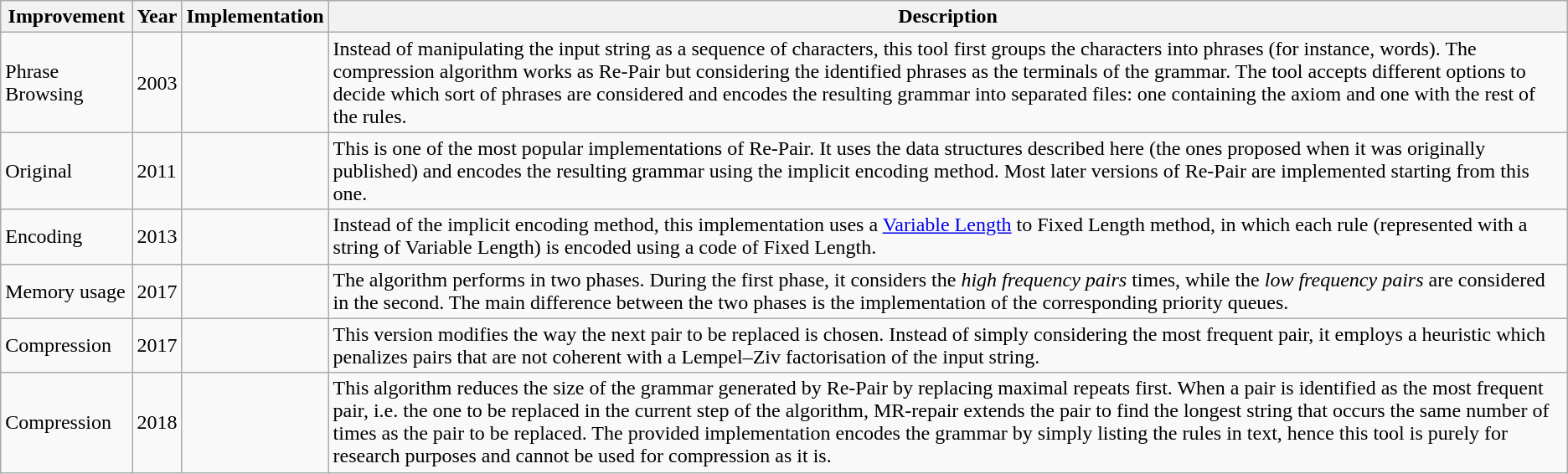<table class="wikitable">
<tr>
<th>Improvement</th>
<th>Year</th>
<th>Implementation</th>
<th>Description</th>
</tr>
<tr>
<td>Phrase Browsing</td>
<td>2003</td>
<td></td>
<td>Instead of manipulating the input string as a sequence of characters, this tool first groups the characters into phrases (for instance, words). The compression algorithm works as Re-Pair but considering the identified phrases as the terminals of the grammar. The tool accepts different options to decide which sort of phrases are considered and encodes the resulting grammar into separated files: one containing the axiom and one with the rest of the rules.</td>
</tr>
<tr>
<td>Original</td>
<td>2011</td>
<td></td>
<td>This is one of the most popular implementations of Re-Pair. It uses the data structures described here (the ones proposed when it was originally published) and encodes the resulting grammar using the implicit encoding method. Most later versions of Re-Pair are implemented starting from this one.</td>
</tr>
<tr>
<td>Encoding</td>
<td>2013</td>
<td></td>
<td>Instead of the implicit encoding method, this implementation uses a <a href='#'>Variable Length</a> to Fixed Length method, in which each rule (represented with a string of Variable Length) is encoded using a code of Fixed Length.</td>
</tr>
<tr>
<td>Memory usage</td>
<td>2017</td>
<td></td>
<td>The algorithm performs in two phases. During the first phase, it considers the <em>high frequency pairs</em> times, while the <em>low frequency pairs</em> are considered in the second. The main difference between the two phases is the implementation of the corresponding priority queues.</td>
</tr>
<tr>
<td>Compression</td>
<td>2017</td>
<td></td>
<td>This version modifies the way the next pair to be replaced is chosen. Instead of simply considering the most frequent pair, it employs a heuristic which penalizes pairs that are not coherent with a Lempel–Ziv factorisation of the input string.</td>
</tr>
<tr>
<td>Compression</td>
<td>2018</td>
<td></td>
<td>This algorithm reduces the size of the grammar generated by Re-Pair by replacing maximal repeats first. When a pair is identified as the most frequent pair, i.e. the one to be replaced in the current step of the algorithm, MR-repair extends the pair to find the longest string that occurs the same number of times as the pair to be replaced. The provided implementation encodes the grammar by simply listing the rules in text, hence this tool is purely for research purposes and cannot be used for compression as it is.</td>
</tr>
</table>
